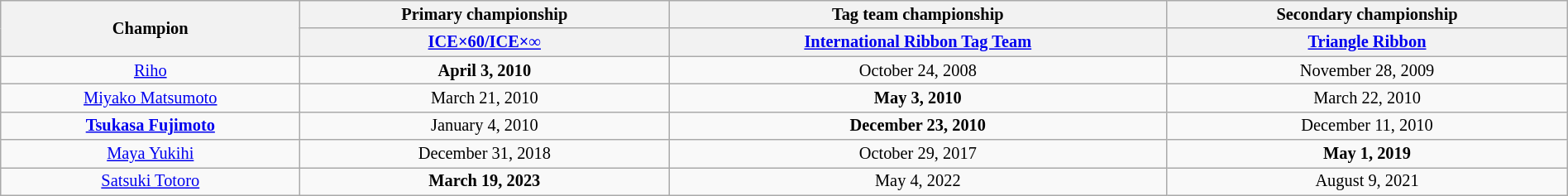<table class="wikitable" style="font-size:85%; text-align:center; width:100%;">
<tr>
<th rowspan=2>Champion</th>
<th>Primary championship</th>
<th>Tag team championship</th>
<th>Secondary championship</th>
</tr>
<tr>
<th><a href='#'>ICE×60/ICE×∞</a></th>
<th><a href='#'>International Ribbon Tag Team</a></th>
<th><a href='#'>Triangle Ribbon</a></th>
</tr>
<tr>
<td><a href='#'>Riho</a><br></td>
<td><strong>April 3, 2010</strong></td>
<td>October 24, 2008<br></td>
<td>November 28, 2009</td>
</tr>
<tr>
<td><a href='#'>Miyako Matsumoto</a></td>
<td>March 21, 2010</td>
<td><strong>May 3, 2010</strong><br></td>
<td>March 22, 2010</td>
</tr>
<tr>
<td><strong><a href='#'>Tsukasa Fujimoto</a></strong></td>
<td>January 4, 2010</td>
<td><strong>December 23, 2010</strong><br></td>
<td>December 11, 2010</td>
</tr>
<tr>
<td><a href='#'>Maya Yukihi</a></td>
<td>December 31, 2018</td>
<td>October 29, 2017<br></td>
<td><strong>May 1, 2019</strong></td>
</tr>
<tr>
<td><a href='#'>Satsuki Totoro</a></td>
<td><strong>March 19, 2023</strong></td>
<td>May 4, 2022<br></td>
<td>August 9, 2021</td>
</tr>
</table>
